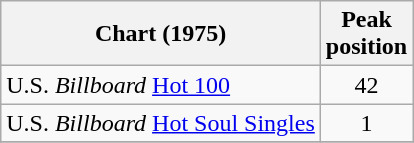<table class="wikitable">
<tr>
<th>Chart (1975)</th>
<th>Peak<br>position</th>
</tr>
<tr>
<td>U.S. <em>Billboard</em> <a href='#'>Hot 100</a></td>
<td align="center">42</td>
</tr>
<tr>
<td>U.S. <em>Billboard</em> <a href='#'>Hot Soul Singles</a></td>
<td align="center">1</td>
</tr>
<tr>
</tr>
</table>
